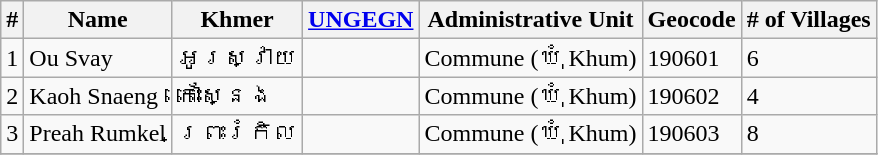<table class="wikitable sortable">
<tr>
<th>#</th>
<th>Name</th>
<th>Khmer</th>
<th><a href='#'>UNGEGN</a></th>
<th>Administrative Unit</th>
<th>Geocode</th>
<th># of Villages</th>
</tr>
<tr>
<td>1</td>
<td>Ou Svay</td>
<td>អូរស្វាយ</td>
<td></td>
<td>Commune (ឃុំ Khum)</td>
<td>190601</td>
<td>6</td>
</tr>
<tr>
<td>2</td>
<td>Kaoh Snaeng</td>
<td>កោះស្នែង</td>
<td></td>
<td>Commune (ឃុំ Khum)</td>
<td>190602</td>
<td>4</td>
</tr>
<tr>
<td>3</td>
<td>Preah Rumkel</td>
<td>ព្រះរំកិល</td>
<td></td>
<td>Commune (ឃុំ Khum)</td>
<td>190603</td>
<td>8</td>
</tr>
<tr>
</tr>
</table>
